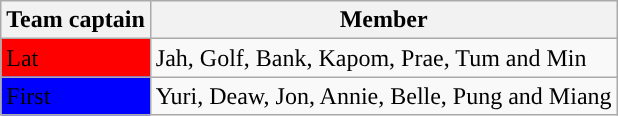<table class="wikitable">
<tr>
<th>Team captain</th>
<th>Member</th>
</tr>
<tr>
<td style="background:red"><span>Lat</span></td>
<td>Jah, Golf, Bank, Kapom, Prae, Tum and Min</td>
</tr>
<tr>
<td style="background:#0000FF"><span>First</span></td>
<td>Yuri, Deaw, Jon, Annie, Belle, Pung and Miang</td>
</tr>
</table>
